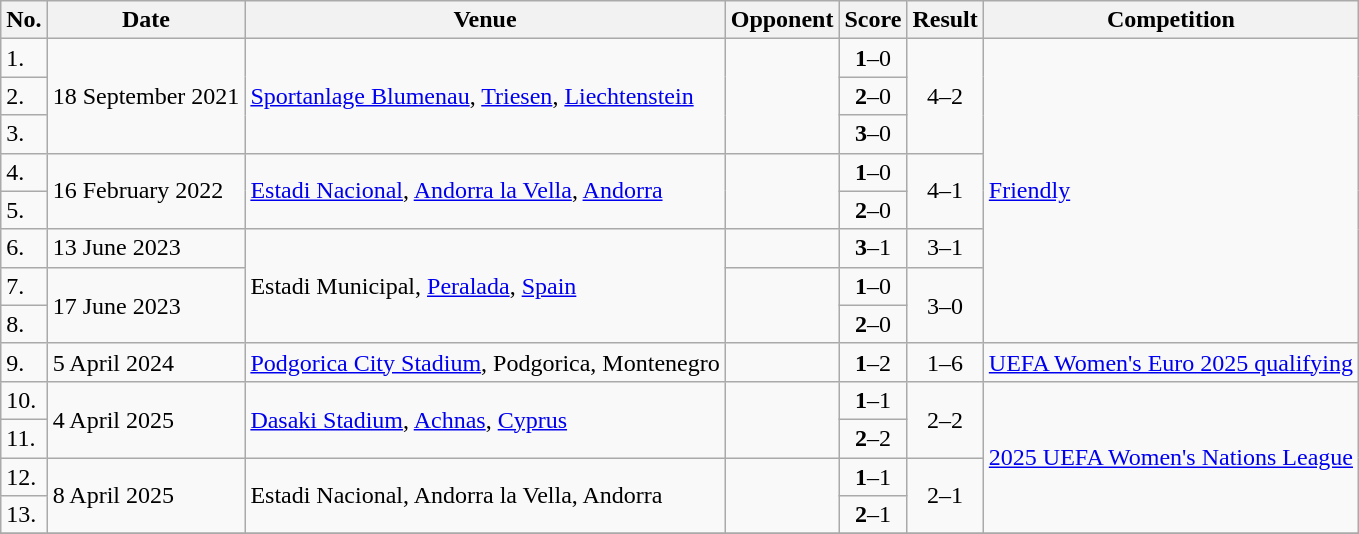<table class="wikitable">
<tr>
<th>No.</th>
<th>Date</th>
<th>Venue</th>
<th>Opponent</th>
<th>Score</th>
<th>Result</th>
<th>Competition</th>
</tr>
<tr>
<td>1.</td>
<td rowspan=3>18 September 2021</td>
<td rowspan=3><a href='#'>Sportanlage Blumenau</a>, <a href='#'>Triesen</a>, <a href='#'>Liechtenstein</a></td>
<td rowspan=3></td>
<td align=center><strong>1</strong>–0</td>
<td rowspan=3 align=center>4–2</td>
<td rowspan=8><a href='#'>Friendly</a></td>
</tr>
<tr>
<td>2.</td>
<td align=center><strong>2</strong>–0</td>
</tr>
<tr>
<td>3.</td>
<td align=center><strong>3</strong>–0</td>
</tr>
<tr>
<td>4.</td>
<td rowspan=2>16 February 2022</td>
<td rowspan=2><a href='#'>Estadi Nacional</a>, <a href='#'>Andorra la Vella</a>, <a href='#'>Andorra</a></td>
<td rowspan=2></td>
<td align=center><strong>1</strong>–0</td>
<td rowspan=2 align=center>4–1</td>
</tr>
<tr>
<td>5.</td>
<td align=center><strong>2</strong>–0</td>
</tr>
<tr>
<td>6.</td>
<td>13 June 2023</td>
<td rowspan=3>Estadi Municipal, <a href='#'>Peralada</a>, <a href='#'>Spain</a></td>
<td></td>
<td align=center><strong>3</strong>–1</td>
<td align=center>3–1</td>
</tr>
<tr>
<td>7.</td>
<td rowspan=2>17 June 2023</td>
<td rowspan=2></td>
<td align=center><strong>1</strong>–0</td>
<td rowspan=2 align=center>3–0</td>
</tr>
<tr>
<td>8.</td>
<td align=center><strong>2</strong>–0</td>
</tr>
<tr>
<td>9.</td>
<td>5 April 2024</td>
<td><a href='#'>Podgorica City Stadium</a>, Podgorica, Montenegro</td>
<td></td>
<td align=center><strong>1</strong>–2</td>
<td align=center>1–6</td>
<td><a href='#'>UEFA Women's Euro 2025 qualifying</a></td>
</tr>
<tr>
<td>10.</td>
<td rowspan=2>4 April 2025</td>
<td rowspan=2><a href='#'>Dasaki Stadium</a>, <a href='#'>Achnas</a>, <a href='#'>Cyprus</a></td>
<td rowspan=2></td>
<td align=center><strong>1</strong>–1</td>
<td rowspan=2 align=center>2–2</td>
<td rowspan=4><a href='#'>2025 UEFA Women's Nations League</a></td>
</tr>
<tr>
<td>11.</td>
<td align=center><strong>2</strong>–2</td>
</tr>
<tr>
<td>12.</td>
<td rowspan=2>8 April 2025</td>
<td rowspan=2>Estadi Nacional, Andorra la Vella, Andorra</td>
<td rowspan=2></td>
<td align=center><strong>1</strong>–1</td>
<td rowspan=2 align=center>2–1</td>
</tr>
<tr>
<td>13.</td>
<td align=center><strong>2</strong>–1</td>
</tr>
<tr>
</tr>
</table>
